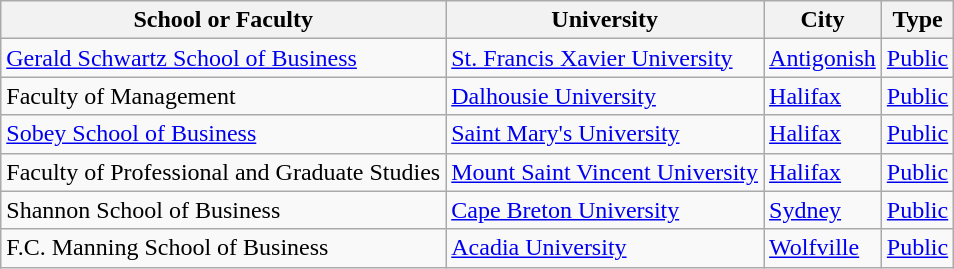<table class="wikitable sortable mw-collapsible mw-collapsed">
<tr>
<th>School or Faculty</th>
<th>University</th>
<th>City</th>
<th>Type</th>
</tr>
<tr>
<td><a href='#'>Gerald Schwartz School of Business</a></td>
<td><a href='#'>St. Francis Xavier University</a></td>
<td><a href='#'>Antigonish</a></td>
<td><a href='#'>Public</a></td>
</tr>
<tr>
<td>Faculty of Management</td>
<td><a href='#'>Dalhousie University</a></td>
<td><a href='#'>Halifax</a></td>
<td><a href='#'>Public</a></td>
</tr>
<tr>
<td><a href='#'>Sobey School of Business</a></td>
<td><a href='#'>Saint Mary's University</a></td>
<td><a href='#'>Halifax</a></td>
<td><a href='#'>Public</a></td>
</tr>
<tr>
<td>Faculty of Professional and Graduate Studies</td>
<td><a href='#'>Mount Saint Vincent University</a></td>
<td><a href='#'>Halifax</a></td>
<td><a href='#'>Public</a></td>
</tr>
<tr>
<td>Shannon School of Business</td>
<td><a href='#'>Cape Breton University</a></td>
<td><a href='#'>Sydney</a></td>
<td><a href='#'>Public</a></td>
</tr>
<tr>
<td>F.C. Manning School of Business</td>
<td><a href='#'>Acadia University</a></td>
<td><a href='#'>Wolfville</a></td>
<td><a href='#'>Public</a></td>
</tr>
</table>
